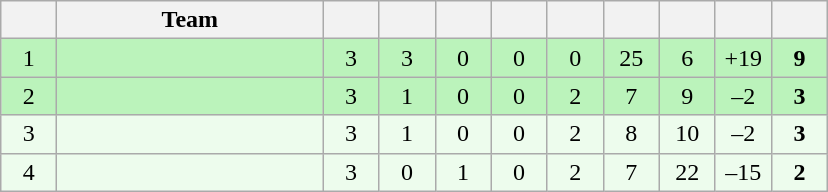<table class="wikitable" style="text-align: center; font-size: 100%;">
<tr>
<th width="30"></th>
<th width="170">Team</th>
<th width="30"></th>
<th width="30"></th>
<th width="30"></th>
<th width="30"></th>
<th width="30"></th>
<th width="30"></th>
<th width="30"></th>
<th width="30"></th>
<th width="30"></th>
</tr>
<tr style="background-color: #bbf3bb">
<td>1</td>
<td align="left"></td>
<td>3</td>
<td>3</td>
<td>0</td>
<td>0</td>
<td>0</td>
<td>25</td>
<td>6</td>
<td>+19</td>
<td><strong>9</strong></td>
</tr>
<tr style="background-color: #bbf3bb">
<td>2</td>
<td align="left"></td>
<td>3</td>
<td>1</td>
<td>0</td>
<td>0</td>
<td>2</td>
<td>7</td>
<td>9</td>
<td>–2</td>
<td><strong>3</strong></td>
</tr>
<tr style="background-color: #edfced">
<td>3</td>
<td align="left"></td>
<td>3</td>
<td>1</td>
<td>0</td>
<td>0</td>
<td>2</td>
<td>8</td>
<td>10</td>
<td>–2</td>
<td><strong>3</strong></td>
</tr>
<tr style="background-color: #edfced">
<td>4</td>
<td align="left"></td>
<td>3</td>
<td>0</td>
<td>1</td>
<td>0</td>
<td>2</td>
<td>7</td>
<td>22</td>
<td>–15</td>
<td><strong>2</strong></td>
</tr>
</table>
